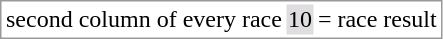<table border="0" style="border: 1px solid #999; background-color:#FFFFFF; text-align:center">
<tr>
<td>second column of every race</td>
<td style="background:#DFDDDF;">10</td>
<td>= race result</td>
</tr>
</table>
